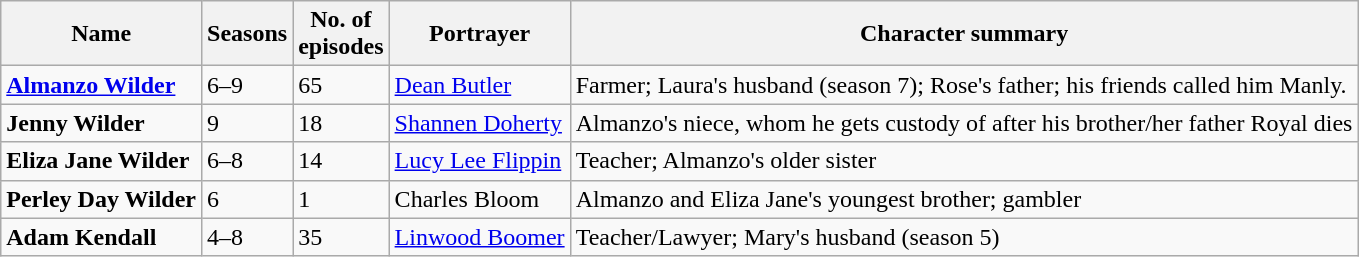<table class="wikitable sortable">
<tr>
<th>Name</th>
<th>Seasons</th>
<th>No. of<br>episodes</th>
<th>Portrayer</th>
<th>Character summary</th>
</tr>
<tr>
<td><strong><a href='#'>Almanzo Wilder</a></strong></td>
<td>6–9</td>
<td>65</td>
<td><a href='#'>Dean Butler</a></td>
<td>Farmer; Laura's husband (season 7); Rose's father; his friends called him Manly.</td>
</tr>
<tr>
<td><strong>Jenny Wilder</strong></td>
<td>9</td>
<td>18</td>
<td><a href='#'>Shannen Doherty</a></td>
<td>Almanzo's niece, whom he gets custody of after his brother/her father Royal dies</td>
</tr>
<tr>
<td><strong>Eliza Jane Wilder</strong></td>
<td>6–8</td>
<td>14</td>
<td><a href='#'>Lucy Lee Flippin</a></td>
<td>Teacher; Almanzo's older sister</td>
</tr>
<tr>
<td><strong>Perley Day Wilder</strong></td>
<td>6</td>
<td>1</td>
<td>Charles Bloom</td>
<td>Almanzo and Eliza Jane's youngest brother; gambler</td>
</tr>
<tr>
<td><strong>Adam Kendall</strong></td>
<td>4–8</td>
<td>35</td>
<td><a href='#'>Linwood Boomer</a></td>
<td>Teacher/Lawyer; Mary's husband (season 5)</td>
</tr>
</table>
